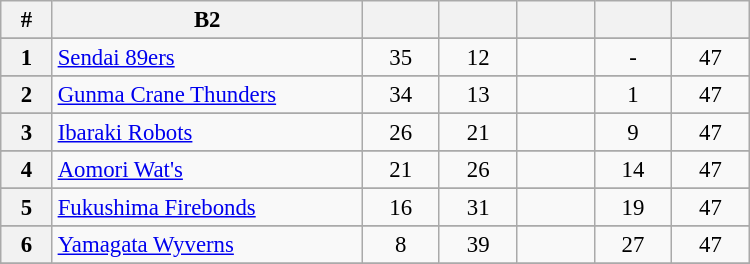<table class="wikitable" width="500" style="font-size:95%; text-align:center">
<tr>
<th width="5%">#</th>
<th width="30%">B2</th>
<th width="7.5%"></th>
<th width="7.5%"></th>
<th width="7.5%"></th>
<th width="7.5%"></th>
<th width="7.5%"></th>
</tr>
<tr>
</tr>
<tr>
<th>1</th>
<td style="text-align:left;"><a href='#'>Sendai 89ers</a></td>
<td>35</td>
<td>12</td>
<td></td>
<td>-</td>
<td>47</td>
</tr>
<tr>
</tr>
<tr>
<th>2</th>
<td style="text-align:left;"><a href='#'>Gunma Crane Thunders</a></td>
<td>34</td>
<td>13</td>
<td></td>
<td>1</td>
<td>47</td>
</tr>
<tr>
</tr>
<tr>
<th>3</th>
<td style="text-align:left;"><a href='#'>Ibaraki Robots</a></td>
<td>26</td>
<td>21</td>
<td></td>
<td>9</td>
<td>47</td>
</tr>
<tr>
</tr>
<tr>
<th>4</th>
<td style="text-align:left;"><a href='#'>Aomori Wat's</a></td>
<td>21</td>
<td>26</td>
<td></td>
<td>14</td>
<td>47</td>
</tr>
<tr>
</tr>
<tr>
<th>5</th>
<td style="text-align:left;"><a href='#'>Fukushima Firebonds</a></td>
<td>16</td>
<td>31</td>
<td></td>
<td>19</td>
<td>47</td>
</tr>
<tr>
</tr>
<tr>
<th>6</th>
<td style="text-align:left;"><a href='#'>Yamagata Wyverns</a></td>
<td>8</td>
<td>39</td>
<td></td>
<td>27</td>
<td>47</td>
</tr>
<tr>
</tr>
</table>
